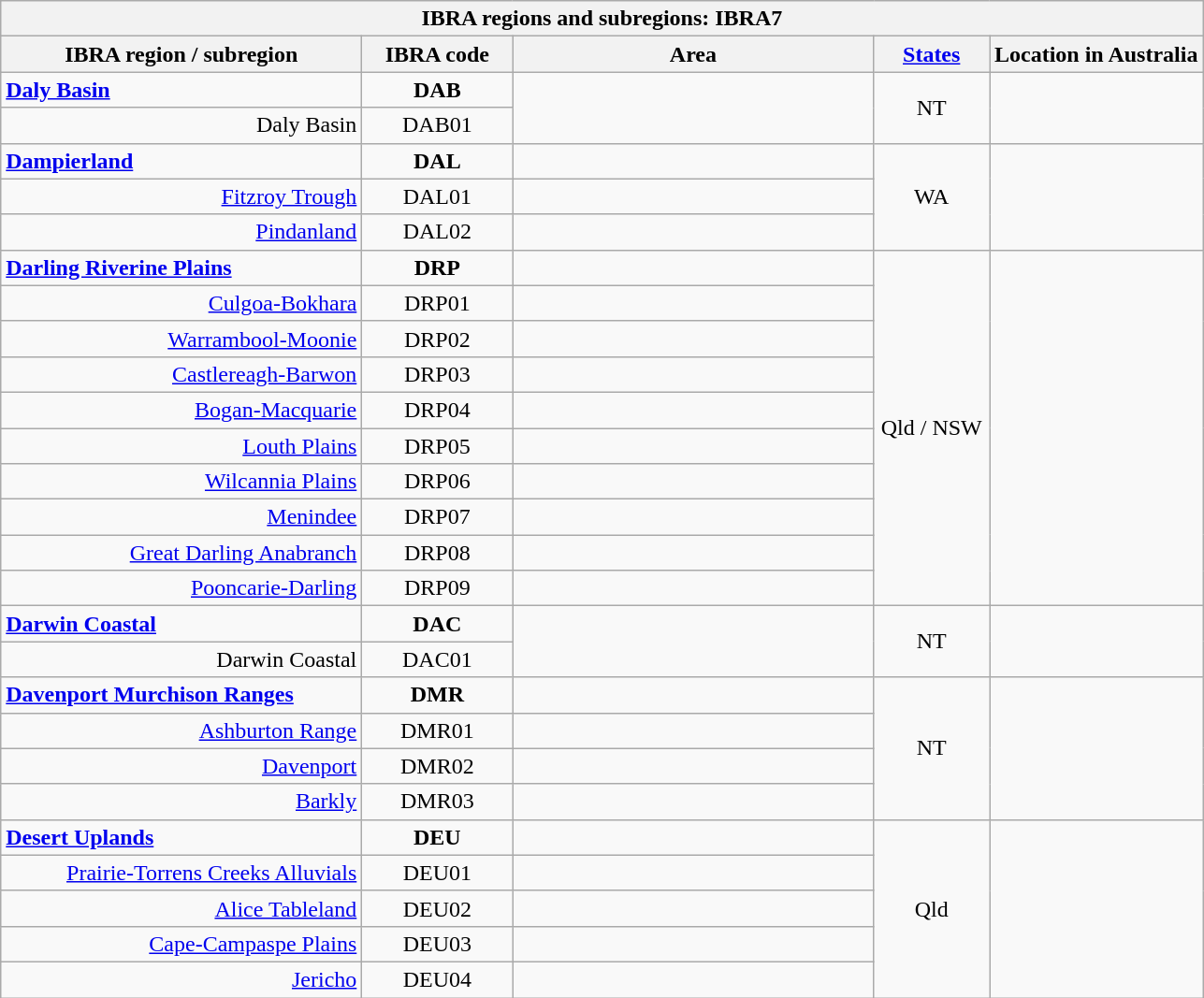<table class="wikitable sortable">
<tr>
<th rowwidth=100px colspan=5>IBRA regions and subregions: IBRA7</th>
</tr>
<tr>
<th scope="col" style="width:250px;">IBRA region / subregion</th>
<th scope="col" style="width:100px;">IBRA code</th>
<th scope="col" style="width:250px;">Area</th>
<th scope="col" style="width:75px;"><a href='#'>States</a></th>
<th>Location in Australia</th>
</tr>
<tr>
<td><strong><a href='#'>Daly Basin</a></strong></td>
<td style="text-align:center;"><strong>DAB</strong></td>
<td style="text-align:right;" rowspan="2"><strong></strong></td>
<td style="text-align:center;" rowspan="2">NT</td>
<td style="text-align:center;" rowspan="2"></td>
</tr>
<tr>
<td align="right">Daly Basin</td>
<td style="text-align:center;">DAB01</td>
</tr>
<tr>
<td><strong><a href='#'>Dampierland</a></strong></td>
<td style="text-align:center;"><strong>DAL</strong></td>
<td align="right"><strong></strong></td>
<td style="text-align:center;" rowspan="3">WA</td>
<td style="text-align:center;" rowspan="3"></td>
</tr>
<tr>
<td align="right"><a href='#'>Fitzroy Trough</a></td>
<td style="text-align:center;">DAL01</td>
<td align="right"></td>
</tr>
<tr>
<td align="right"><a href='#'>Pindanland</a></td>
<td style="text-align:center;">DAL02</td>
<td align="right"></td>
</tr>
<tr>
<td><strong><a href='#'>Darling Riverine Plains</a></strong></td>
<td style="text-align:center;"><strong>DRP</strong></td>
<td align="right"><strong></strong></td>
<td style="text-align:center;" rowspan="10">Qld / NSW</td>
<td style="text-align:center;" rowspan="10"></td>
</tr>
<tr>
<td align="right"><a href='#'>Culgoa-Bokhara</a></td>
<td style="text-align:center;">DRP01</td>
<td align="right"></td>
</tr>
<tr>
<td align="right"><a href='#'>Warrambool-Moonie</a></td>
<td style="text-align:center;">DRP02</td>
<td align="right"></td>
</tr>
<tr>
<td align="right"><a href='#'>Castlereagh-Barwon</a></td>
<td style="text-align:center;">DRP03</td>
<td align="right"></td>
</tr>
<tr>
<td align="right"><a href='#'>Bogan-Macquarie</a></td>
<td style="text-align:center;">DRP04</td>
<td align="right"></td>
</tr>
<tr>
<td align="right"><a href='#'>Louth Plains</a></td>
<td style="text-align:center;">DRP05</td>
<td align="right"></td>
</tr>
<tr>
<td align="right"><a href='#'>Wilcannia Plains</a></td>
<td style="text-align:center;">DRP06</td>
<td align="right"></td>
</tr>
<tr>
<td align="right"><a href='#'>Menindee</a></td>
<td style="text-align:center;">DRP07</td>
<td align="right"></td>
</tr>
<tr>
<td align="right"><a href='#'>Great Darling Anabranch</a></td>
<td style="text-align:center;">DRP08</td>
<td align="right"></td>
</tr>
<tr>
<td align="right"><a href='#'>Pooncarie-Darling</a></td>
<td style="text-align:center;">DRP09</td>
<td align="right"></td>
</tr>
<tr>
<td><strong><a href='#'>Darwin Coastal</a></strong></td>
<td style="text-align:center;"><strong>DAC</strong></td>
<td style="text-align:right;" rowspan="2"><strong></strong></td>
<td style="text-align:center;" rowspan="2">NT</td>
<td style="text-align:center;" rowspan="2"></td>
</tr>
<tr>
<td align="right">Darwin Coastal</td>
<td style="text-align:center;">DAC01</td>
</tr>
<tr>
<td><strong><a href='#'>Davenport Murchison Ranges</a></strong></td>
<td style="text-align:center;"><strong>DMR</strong></td>
<td align="right"><strong></strong></td>
<td style="text-align:center;" rowspan="4">NT</td>
<td style="text-align:center;" rowspan="4"></td>
</tr>
<tr>
<td align="right"><a href='#'>Ashburton Range</a></td>
<td style="text-align:center;">DMR01</td>
<td align="right"></td>
</tr>
<tr>
<td align="right"><a href='#'>Davenport</a></td>
<td style="text-align:center;">DMR02</td>
<td align="right"></td>
</tr>
<tr>
<td align="right"><a href='#'>Barkly</a></td>
<td style="text-align:center;">DMR03</td>
<td align="right"></td>
</tr>
<tr>
<td><strong><a href='#'>Desert Uplands</a></strong></td>
<td style="text-align:center;"><strong>DEU</strong></td>
<td align="right"><strong></strong></td>
<td style="text-align:center;" rowspan="5">Qld</td>
<td style="text-align:center;" rowspan="5"></td>
</tr>
<tr>
<td align="right"><a href='#'>Prairie-Torrens Creeks Alluvials</a></td>
<td style="text-align:center;">DEU01</td>
<td align="right"></td>
</tr>
<tr>
<td align="right"><a href='#'>Alice Tableland</a></td>
<td style="text-align:center;">DEU02</td>
<td align="right"></td>
</tr>
<tr>
<td align="right"><a href='#'>Cape-Campaspe Plains</a></td>
<td style="text-align:center;">DEU03</td>
<td align="right"></td>
</tr>
<tr>
<td align="right"><a href='#'>Jericho</a></td>
<td style="text-align:center;">DEU04</td>
<td align="right"></td>
</tr>
</table>
